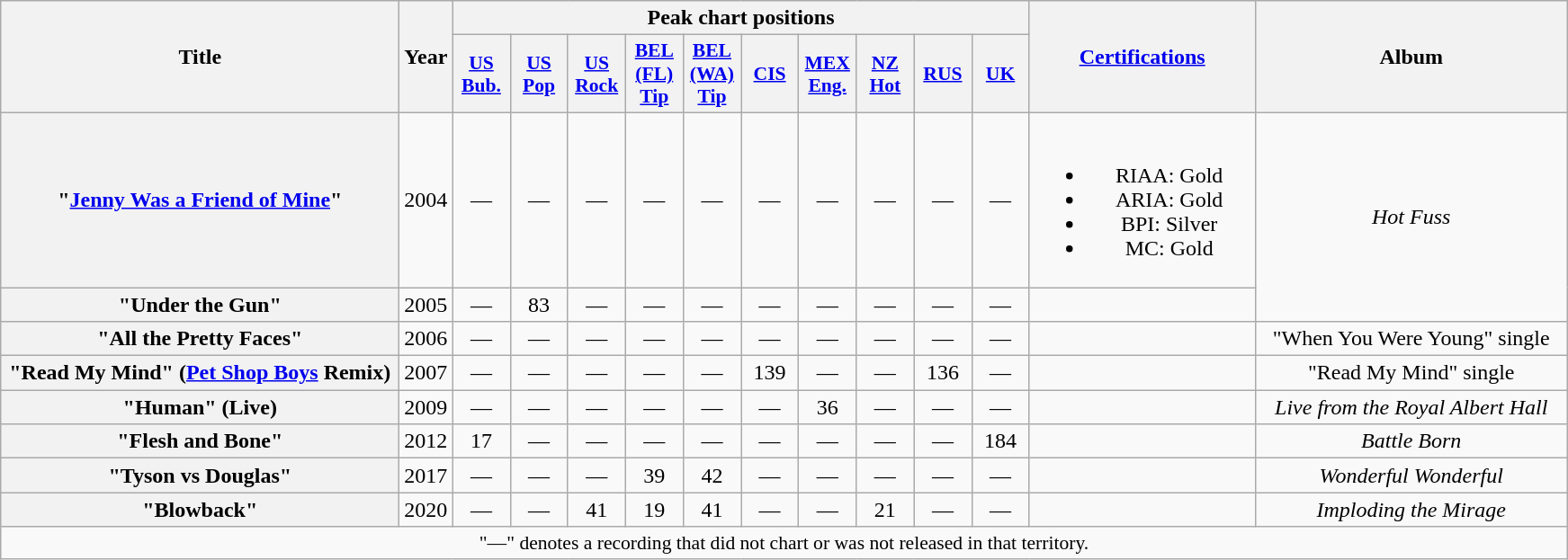<table class="wikitable plainrowheaders" style="text-align:center;">
<tr>
<th scope="col" rowspan="2" style="width:18em;">Title</th>
<th scope="col" rowspan="2">Year</th>
<th scope="col" colspan="10">Peak chart positions</th>
<th scope="col" rowspan="2" style="width:10em;"><a href='#'>Certifications</a></th>
<th scope="col" rowspan="2" style="width:14em;">Album</th>
</tr>
<tr>
<th scope="col" style="width:2.5em;font-size:90%;"><a href='#'>US Bub.</a><br></th>
<th scope="col" style="width:2.5em;font-size:90%;"><a href='#'>US<br>Pop</a><br></th>
<th scope="col" style="width:2.5em;font-size:90%;"><a href='#'>US<br>Rock</a><br></th>
<th scope="col" style="width:2.5em;font-size:90%;"><a href='#'>BEL<br>(FL)<br>Tip</a><br></th>
<th scope="col" style="width:2.5em;font-size:90%;"><a href='#'>BEL<br>(WA)<br>Tip</a><br></th>
<th scope="col" style="width:2.5em;font-size:90%;"><a href='#'>CIS</a><br></th>
<th scope="col" style="width:2.5em;font-size:90%;"><a href='#'>MEX<br>Eng.</a><br></th>
<th scope="col" style="width:2.5em;font-size:90%;"><a href='#'>NZ<br>Hot</a><br></th>
<th scope="col" style="width:2.5em;font-size:90%;"><a href='#'>RUS</a><br></th>
<th scope="col" style="width:2.5em;font-size:90%;"><a href='#'>UK</a><br></th>
</tr>
<tr>
<th scope="row">"<a href='#'>Jenny Was a Friend of Mine</a>"</th>
<td>2004</td>
<td>—</td>
<td>—</td>
<td>—</td>
<td>—</td>
<td>—</td>
<td>—</td>
<td>—</td>
<td>—</td>
<td>—</td>
<td>—</td>
<td><br><ul><li>RIAA: Gold</li><li>ARIA: Gold</li><li>BPI: Silver</li><li>MC: Gold</li></ul></td>
<td rowspan="2"><em>Hot Fuss</em></td>
</tr>
<tr>
<th scope="row">"Under the Gun"</th>
<td>2005</td>
<td>—</td>
<td>83</td>
<td>—</td>
<td>—</td>
<td>—</td>
<td>—</td>
<td>—</td>
<td>—</td>
<td>—</td>
<td>—</td>
<td></td>
</tr>
<tr>
<th scope="row">"All the Pretty Faces"</th>
<td>2006</td>
<td>—</td>
<td>—</td>
<td>—</td>
<td>—</td>
<td>—</td>
<td>—</td>
<td>—</td>
<td>—</td>
<td>—</td>
<td>—</td>
<td></td>
<td>"When You Were Young" single</td>
</tr>
<tr>
<th scope="row">"Read My Mind" (<a href='#'>Pet Shop Boys</a> Remix)</th>
<td>2007</td>
<td>—</td>
<td>—</td>
<td>—</td>
<td>—</td>
<td>—</td>
<td>139</td>
<td>—</td>
<td>—</td>
<td>136</td>
<td>—</td>
<td></td>
<td>"Read My Mind" single</td>
</tr>
<tr>
<th scope="row">"Human" (Live)</th>
<td>2009</td>
<td>—</td>
<td>—</td>
<td>—</td>
<td>—</td>
<td>—</td>
<td>—</td>
<td>36</td>
<td>—</td>
<td>—</td>
<td>—</td>
<td></td>
<td><em>Live from the Royal Albert Hall</em></td>
</tr>
<tr>
<th scope="row">"Flesh and Bone"</th>
<td>2012</td>
<td>17</td>
<td>—</td>
<td>—</td>
<td>—</td>
<td>—</td>
<td>—</td>
<td>—</td>
<td>—</td>
<td>—</td>
<td>184</td>
<td></td>
<td><em>Battle Born</em></td>
</tr>
<tr>
<th scope="row">"Tyson vs Douglas"</th>
<td>2017</td>
<td>—</td>
<td>—</td>
<td>—</td>
<td>39</td>
<td>42</td>
<td>—</td>
<td>—</td>
<td>—</td>
<td>—</td>
<td>—</td>
<td></td>
<td><em>Wonderful Wonderful</em></td>
</tr>
<tr>
<th scope="row">"Blowback"</th>
<td>2020</td>
<td>—</td>
<td>—</td>
<td>41</td>
<td>19</td>
<td>41</td>
<td>—</td>
<td>—</td>
<td>21</td>
<td>—</td>
<td>—</td>
<td></td>
<td><em>Imploding the Mirage</em></td>
</tr>
<tr>
<td colspan="14" style="font-size:90%">"—" denotes a recording that did not chart or was not released in that territory.</td>
</tr>
</table>
